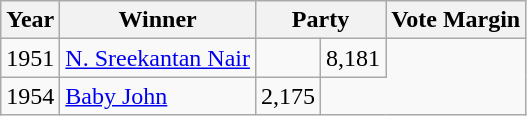<table class="wikitable sortable">
<tr>
<th>Year</th>
<th>Winner</th>
<th colspan=2>Party</th>
<th>Vote Margin</th>
</tr>
<tr --->
<td>1951</td>
<td><a href='#'>N. Sreekantan Nair</a></td>
<td></td>
<td>8,181</td>
</tr>
<tr --->
<td>1954</td>
<td><a href='#'>Baby John</a></td>
<td>2,175</td>
</tr>
</table>
